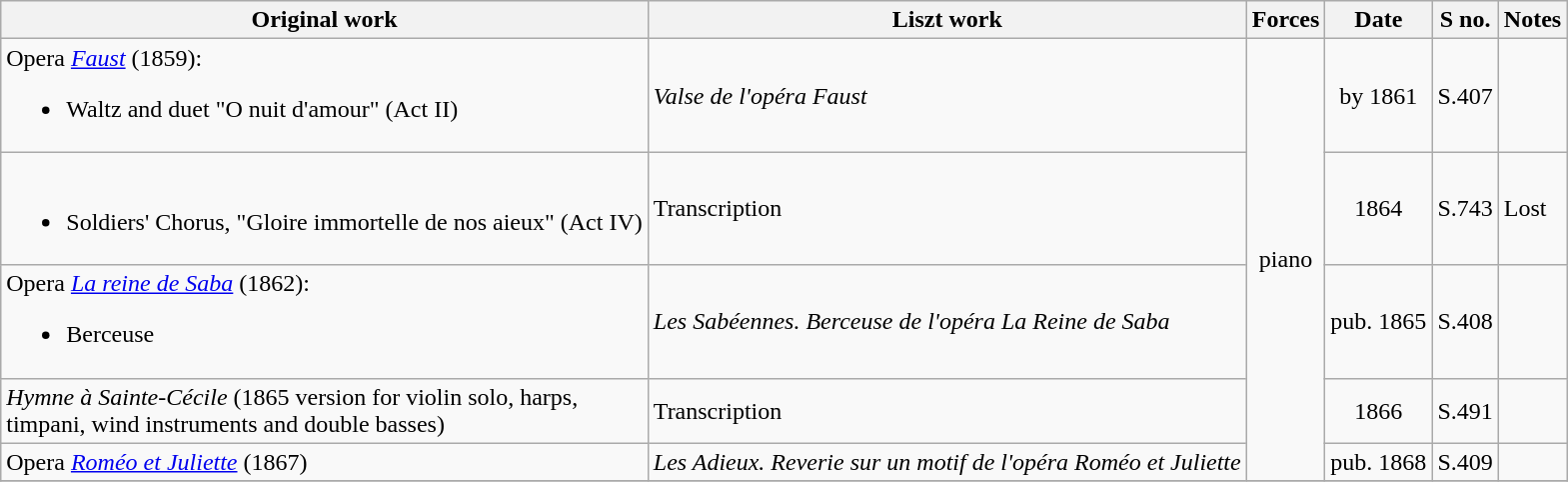<table class="wikitable">
<tr>
<th>Original work</th>
<th>Liszt work</th>
<th>Forces</th>
<th>Date</th>
<th>S no.</th>
<th>Notes</th>
</tr>
<tr>
<td>Opera <em><a href='#'>Faust</a></em> (1859):<br><ul><li>Waltz and duet "O nuit d'amour" (Act II)</li></ul></td>
<td><em>Valse de l'opéra Faust</em></td>
<td rowspan=5 style="text-align: center">piano</td>
<td style="text-align: center">by 1861</td>
<td>S.407</td>
<td></td>
</tr>
<tr>
<td><br><ul><li>Soldiers' Chorus, "Gloire immortelle de nos aieux" (Act IV)</li></ul></td>
<td>Transcription</td>
<td style="text-align: center">1864</td>
<td>S.743</td>
<td>Lost</td>
</tr>
<tr>
<td>Opera <em><a href='#'>La reine de Saba</a></em> (1862):<br><ul><li>Berceuse</li></ul></td>
<td><em>Les Sabéennes. Berceuse de l'opéra La Reine de Saba</em></td>
<td style="text-align: center">pub. 1865</td>
<td>S.408</td>
<td></td>
</tr>
<tr>
<td><em>Hymne à Sainte-Cécile</em> (1865 version for violin solo, harps, <br>timpani, wind instruments and double basses)</td>
<td>Transcription</td>
<td style="text-align: center">1866</td>
<td>S.491</td>
<td></td>
</tr>
<tr>
<td>Opera <em><a href='#'>Roméo et Juliette</a></em> (1867)</td>
<td><em>Les Adieux.  Reverie sur un motif de l'opéra Roméo et Juliette</em></td>
<td style="text-align: center">pub. 1868</td>
<td>S.409</td>
<td></td>
</tr>
<tr>
</tr>
</table>
